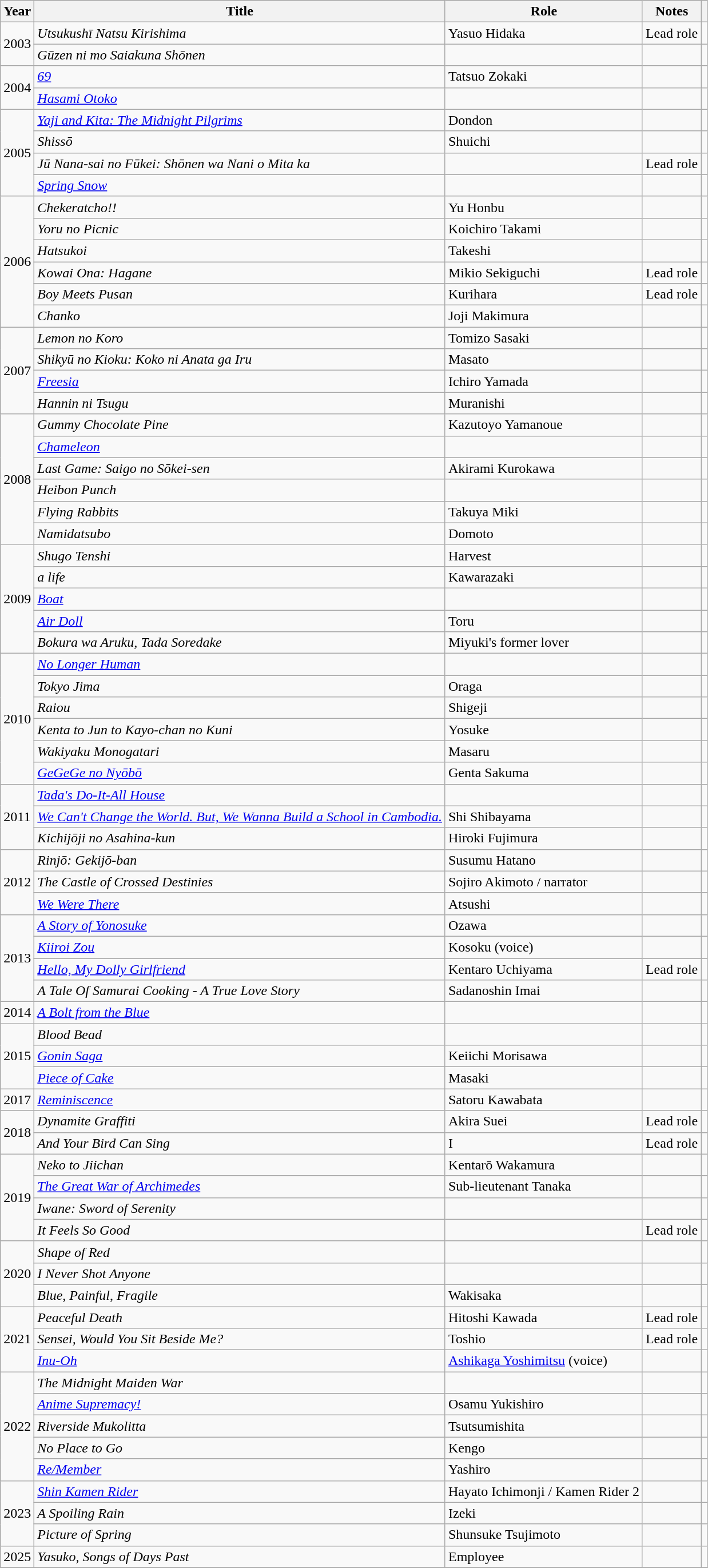<table class="wikitable">
<tr>
<th>Year</th>
<th>Title</th>
<th>Role</th>
<th>Notes</th>
<th></th>
</tr>
<tr>
<td rowspan="2">2003</td>
<td><em>Utsukushī Natsu Kirishima</em></td>
<td>Yasuo Hidaka</td>
<td>Lead role</td>
<td></td>
</tr>
<tr>
<td><em>Gūzen ni mo Saiakuna Shōnen</em></td>
<td></td>
<td></td>
<td></td>
</tr>
<tr>
<td rowspan="2">2004</td>
<td><em><a href='#'>69</a></em></td>
<td>Tatsuo Zokaki</td>
<td></td>
<td></td>
</tr>
<tr>
<td><em><a href='#'>Hasami Otoko</a></em></td>
<td></td>
<td></td>
<td></td>
</tr>
<tr>
<td rowspan="4">2005</td>
<td><em><a href='#'>Yaji and Kita: The Midnight Pilgrims</a></em></td>
<td>Dondon</td>
<td></td>
<td></td>
</tr>
<tr>
<td><em>Shissō</em></td>
<td>Shuichi</td>
<td></td>
<td></td>
</tr>
<tr>
<td><em>Jū Nana-sai no Fūkei: Shōnen wa Nani o Mita ka</em></td>
<td></td>
<td>Lead role</td>
<td></td>
</tr>
<tr>
<td><em><a href='#'>Spring Snow</a></em></td>
<td></td>
<td></td>
<td></td>
</tr>
<tr>
<td rowspan="6">2006</td>
<td><em>Chekeratcho!!</em></td>
<td>Yu Honbu</td>
<td></td>
<td></td>
</tr>
<tr>
<td><em>Yoru no Picnic</em></td>
<td>Koichiro Takami</td>
<td></td>
<td></td>
</tr>
<tr>
<td><em>Hatsukoi</em></td>
<td>Takeshi</td>
<td></td>
<td></td>
</tr>
<tr>
<td><em>Kowai Ona: Hagane</em></td>
<td>Mikio Sekiguchi</td>
<td>Lead role</td>
<td></td>
</tr>
<tr>
<td><em>Boy Meets Pusan</em></td>
<td>Kurihara</td>
<td>Lead role</td>
<td></td>
</tr>
<tr>
<td><em>Chanko</em></td>
<td>Joji Makimura</td>
<td></td>
<td></td>
</tr>
<tr>
<td rowspan="4">2007</td>
<td><em>Lemon no Koro</em></td>
<td>Tomizo Sasaki</td>
<td></td>
<td></td>
</tr>
<tr>
<td><em>Shikyū no Kioku: Koko ni Anata ga Iru</em></td>
<td>Masato</td>
<td></td>
<td></td>
</tr>
<tr>
<td><em><a href='#'>Freesia</a></em></td>
<td>Ichiro Yamada</td>
<td></td>
<td></td>
</tr>
<tr>
<td><em>Hannin ni Tsugu</em></td>
<td>Muranishi</td>
<td></td>
<td></td>
</tr>
<tr>
<td rowspan="6">2008</td>
<td><em>Gummy Chocolate Pine</em></td>
<td>Kazutoyo Yamanoue</td>
<td></td>
<td></td>
</tr>
<tr>
<td><em><a href='#'>Chameleon</a></em></td>
<td></td>
<td></td>
<td></td>
</tr>
<tr>
<td><em>Last Game: Saigo no Sōkei-sen</em></td>
<td>Akirami Kurokawa</td>
<td></td>
<td></td>
</tr>
<tr>
<td><em>Heibon Punch</em></td>
<td></td>
<td></td>
<td></td>
</tr>
<tr>
<td><em>Flying Rabbits</em></td>
<td>Takuya Miki</td>
<td></td>
<td></td>
</tr>
<tr>
<td><em>Namidatsubo</em></td>
<td>Domoto</td>
<td></td>
<td></td>
</tr>
<tr>
<td rowspan="5">2009</td>
<td><em>Shugo Tenshi</em></td>
<td>Harvest</td>
<td></td>
<td></td>
</tr>
<tr>
<td><em>a life</em></td>
<td>Kawarazaki</td>
<td></td>
<td></td>
</tr>
<tr>
<td><em><a href='#'>Boat</a></em></td>
<td></td>
<td></td>
<td></td>
</tr>
<tr>
<td><em><a href='#'>Air Doll</a></em></td>
<td>Toru</td>
<td></td>
<td></td>
</tr>
<tr>
<td><em>Bokura wa Aruku, Tada Soredake</em></td>
<td>Miyuki's former lover</td>
<td></td>
<td></td>
</tr>
<tr>
<td rowspan="6">2010</td>
<td><em><a href='#'>No Longer Human</a></em></td>
<td></td>
<td></td>
<td></td>
</tr>
<tr>
<td><em>Tokyo Jima</em></td>
<td>Oraga</td>
<td></td>
<td></td>
</tr>
<tr>
<td><em>Raiou</em></td>
<td>Shigeji</td>
<td></td>
<td></td>
</tr>
<tr>
<td><em>Kenta to Jun to Kayo-chan no Kuni</em></td>
<td>Yosuke</td>
<td></td>
<td></td>
</tr>
<tr>
<td><em>Wakiyaku Monogatari</em></td>
<td>Masaru</td>
<td></td>
<td></td>
</tr>
<tr>
<td><em><a href='#'>GeGeGe no Nyōbō</a></em></td>
<td>Genta Sakuma</td>
<td></td>
<td></td>
</tr>
<tr>
<td rowspan="3">2011</td>
<td><em><a href='#'>Tada's Do-It-All House</a></em></td>
<td></td>
<td></td>
<td></td>
</tr>
<tr>
<td><em><a href='#'>We Can't Change the World. But, We Wanna Build a School in Cambodia.</a></em></td>
<td>Shi Shibayama</td>
<td></td>
<td></td>
</tr>
<tr>
<td><em>Kichijōji no Asahina-kun</em></td>
<td>Hiroki Fujimura</td>
<td></td>
<td></td>
</tr>
<tr>
<td rowspan="3">2012</td>
<td><em>Rinjō: Gekijō-ban</em></td>
<td>Susumu Hatano</td>
<td></td>
<td></td>
</tr>
<tr>
<td><em>The Castle of Crossed Destinies</em></td>
<td>Sojiro Akimoto / narrator</td>
<td></td>
<td></td>
</tr>
<tr>
<td><em><a href='#'>We Were There</a></em></td>
<td>Atsushi</td>
<td></td>
<td></td>
</tr>
<tr>
<td rowspan="4">2013</td>
<td><em><a href='#'>A Story of Yonosuke</a></em></td>
<td>Ozawa</td>
<td></td>
<td></td>
</tr>
<tr>
<td><em><a href='#'>Kiiroi Zou</a></em></td>
<td>Kosoku (voice)</td>
<td></td>
<td></td>
</tr>
<tr>
<td><em><a href='#'>Hello, My Dolly Girlfriend</a></em></td>
<td>Kentaro Uchiyama</td>
<td>Lead role</td>
<td></td>
</tr>
<tr>
<td><em>A Tale Of Samurai Cooking - A True Love Story</em></td>
<td>Sadanoshin Imai</td>
<td></td>
<td></td>
</tr>
<tr>
<td>2014</td>
<td><em><a href='#'>A Bolt from the Blue</a></em></td>
<td></td>
<td></td>
<td></td>
</tr>
<tr>
<td rowspan="3">2015</td>
<td><em>Blood Bead</em></td>
<td></td>
<td></td>
<td></td>
</tr>
<tr>
<td><em><a href='#'>Gonin Saga</a></em></td>
<td>Keiichi Morisawa</td>
<td></td>
<td></td>
</tr>
<tr>
<td><em><a href='#'>Piece of Cake</a></em></td>
<td>Masaki</td>
<td></td>
<td></td>
</tr>
<tr>
<td>2017</td>
<td><em><a href='#'>Reminiscence</a></em></td>
<td>Satoru Kawabata</td>
<td></td>
<td></td>
</tr>
<tr>
<td rowspan="2">2018</td>
<td><em>Dynamite Graffiti</em></td>
<td>Akira Suei</td>
<td>Lead role</td>
<td></td>
</tr>
<tr>
<td><em>And Your Bird Can Sing</em></td>
<td>I</td>
<td>Lead role</td>
<td></td>
</tr>
<tr>
<td rowspan="4">2019</td>
<td><em>Neko to Jiichan</em></td>
<td>Kentarō Wakamura</td>
<td></td>
<td></td>
</tr>
<tr>
<td><em><a href='#'>The Great War of Archimedes</a></em></td>
<td>Sub-lieutenant Tanaka</td>
<td></td>
<td></td>
</tr>
<tr>
<td><em>Iwane: Sword of Serenity</em></td>
<td></td>
<td></td>
<td></td>
</tr>
<tr>
<td><em>It Feels So Good</em></td>
<td></td>
<td>Lead role</td>
<td></td>
</tr>
<tr>
<td rowspan="3">2020</td>
<td><em>Shape of Red</em></td>
<td></td>
<td></td>
<td></td>
</tr>
<tr>
<td><em>I Never Shot Anyone</em></td>
<td></td>
<td></td>
<td></td>
</tr>
<tr>
<td><em>Blue, Painful, Fragile</em></td>
<td>Wakisaka</td>
<td></td>
<td></td>
</tr>
<tr>
<td rowspan="3">2021</td>
<td><em>Peaceful Death</em></td>
<td>Hitoshi Kawada</td>
<td>Lead role</td>
<td></td>
</tr>
<tr>
<td><em>Sensei, Would You Sit Beside Me?</em></td>
<td>Toshio</td>
<td>Lead role</td>
<td></td>
</tr>
<tr>
<td><em><a href='#'>Inu-Oh</a></em></td>
<td><a href='#'>Ashikaga Yoshimitsu</a> (voice)</td>
<td></td>
<td></td>
</tr>
<tr>
<td rowspan="5">2022</td>
<td><em>The Midnight Maiden War</em></td>
<td></td>
<td></td>
<td></td>
</tr>
<tr>
<td><em><a href='#'>Anime Supremacy!</a></em></td>
<td>Osamu Yukishiro</td>
<td></td>
<td></td>
</tr>
<tr>
<td><em>Riverside Mukolitta</em></td>
<td>Tsutsumishita</td>
<td></td>
<td></td>
</tr>
<tr>
<td><em>No Place to Go</em></td>
<td>Kengo</td>
<td></td>
<td></td>
</tr>
<tr>
<td><em><a href='#'>Re/Member</a></em></td>
<td>Yashiro</td>
<td></td>
<td></td>
</tr>
<tr>
<td rowspan="3">2023</td>
<td><em><a href='#'>Shin Kamen Rider</a></em></td>
<td>Hayato Ichimonji / Kamen Rider 2</td>
<td></td>
<td></td>
</tr>
<tr>
<td><em>A Spoiling Rain</em></td>
<td>Izeki</td>
<td></td>
<td></td>
</tr>
<tr>
<td><em>Picture of Spring</em></td>
<td>Shunsuke Tsujimoto</td>
<td></td>
<td></td>
</tr>
<tr>
<td>2025</td>
<td><em>Yasuko, Songs of Days Past</em></td>
<td>Employee</td>
<td></td>
<td></td>
</tr>
<tr>
</tr>
</table>
